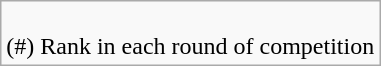<table class="wikitable">
<tr>
<td><br>





(#) Rank in each round of competition</td>
</tr>
</table>
